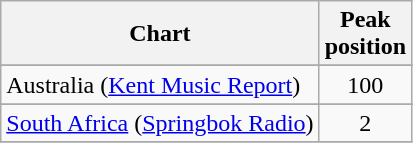<table class="wikitable sortable">
<tr>
<th>Chart</th>
<th>Peak<br>position</th>
</tr>
<tr>
</tr>
<tr>
<td>Australia (<a href='#'>Kent Music Report</a>)</td>
<td style="text-align:center;">100</td>
</tr>
<tr>
</tr>
<tr>
</tr>
<tr>
</tr>
<tr>
<td><a href='#'>South Africa</a> (<a href='#'>Springbok Radio</a>)</td>
<td align="center">2</td>
</tr>
<tr>
</tr>
</table>
